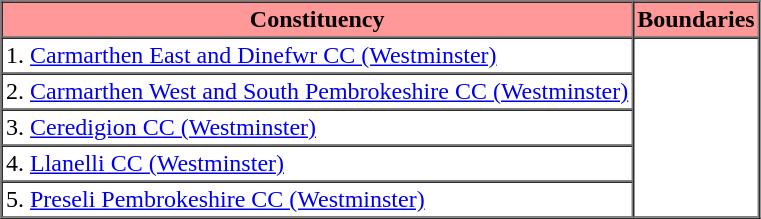<table border=1 cellpadding="2" cellspacing="0">
<tr>
<th bgcolor="#ff9999">Constituency</th>
<th bgcolor="#ff9999">Boundaries</th>
</tr>
<tr>
<td>1. <a href='#'>Carmarthen East and Dinefwr CC (Westminster)</a></td>
<td rowspan=5></td>
</tr>
<tr>
<td>2. <a href='#'>Carmarthen West and South Pembrokeshire CC (Westminster)</a></td>
</tr>
<tr>
<td>3. <a href='#'>Ceredigion CC (Westminster)</a></td>
</tr>
<tr>
<td>4. <a href='#'>Llanelli CC (Westminster)</a></td>
</tr>
<tr>
<td>5. <a href='#'>Preseli Pembrokeshire CC (Westminster)</a></td>
</tr>
</table>
